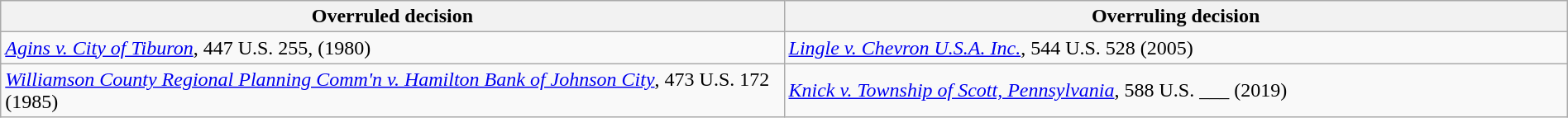<table class="wikitable sortable collapsible" style="width:100%">
<tr>
<th width="50%">Overruled decision</th>
<th width="50%">Overruling decision</th>
</tr>
<tr valign="top">
<td><em><a href='#'>Agins v. City of Tiburon</a></em>, 447 U.S. 255, (1980)</td>
<td><em><a href='#'>Lingle v. Chevron U.S.A. Inc.</a></em>, 544 U.S. 528 (2005)</td>
</tr>
<tr>
<td><em><a href='#'>Williamson County Regional Planning Comm'n v. Hamilton Bank of Johnson City</a></em>, 473 U.S. 172 (1985)</td>
<td><em><a href='#'>Knick v. Township of Scott, Pennsylvania</a></em>, 588 U.S. ___ (2019)</td>
</tr>
</table>
